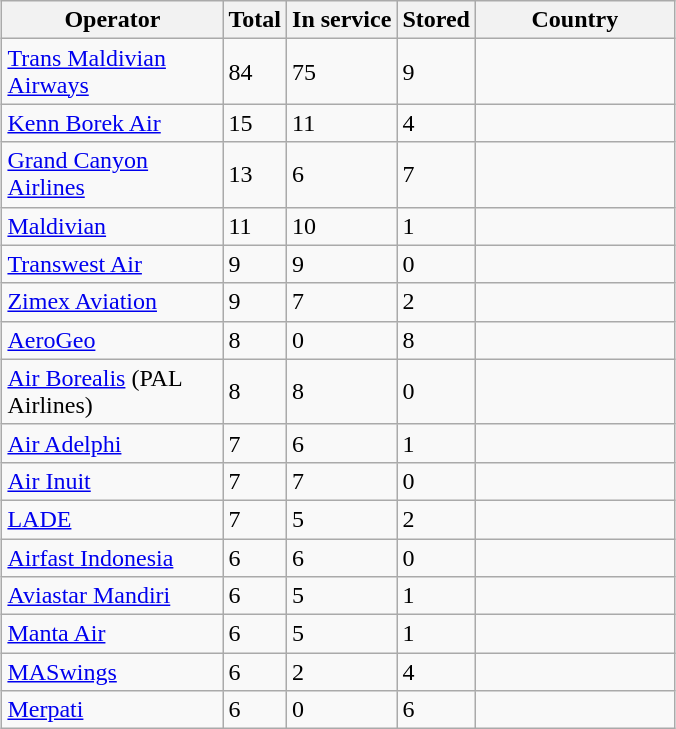<table class="wikitable sortable" style="margin: 1em auto;">
<tr>
<th scope="col" width="140">Operator</th>
<th scope="col" width="2">Total</th>
<th scope="col" width=>In service</th>
<th scope="col" width="2">Stored</th>
<th scope="col" width="125">Country</th>
</tr>
<tr>
<td><a href='#'>Trans Maldivian Airways</a></td>
<td>84</td>
<td>75</td>
<td>9</td>
<td></td>
</tr>
<tr>
<td><a href='#'>Kenn Borek Air</a></td>
<td>15</td>
<td>11</td>
<td>4</td>
<td></td>
</tr>
<tr>
<td><a href='#'>Grand Canyon Airlines</a></td>
<td>13</td>
<td>6</td>
<td>7</td>
<td></td>
</tr>
<tr>
<td><a href='#'>Maldivian</a></td>
<td>11</td>
<td>10</td>
<td>1</td>
<td></td>
</tr>
<tr>
<td><a href='#'>Transwest Air</a></td>
<td>9</td>
<td>9</td>
<td>0</td>
<td></td>
</tr>
<tr>
<td><a href='#'>Zimex Aviation</a></td>
<td>9</td>
<td>7</td>
<td>2</td>
<td></td>
</tr>
<tr>
<td><a href='#'>AeroGeo</a></td>
<td>8</td>
<td>0</td>
<td>8</td>
<td></td>
</tr>
<tr>
<td><a href='#'>Air Borealis</a> (PAL Airlines)</td>
<td>8</td>
<td>8</td>
<td>0</td>
<td></td>
</tr>
<tr>
<td><a href='#'>Air Adelphi</a></td>
<td>7</td>
<td>6</td>
<td>1</td>
<td></td>
</tr>
<tr>
<td><a href='#'>Air Inuit</a></td>
<td>7</td>
<td>7</td>
<td>0</td>
<td></td>
</tr>
<tr>
<td><a href='#'>LADE</a></td>
<td>7</td>
<td>5</td>
<td>2</td>
<td></td>
</tr>
<tr>
<td><a href='#'>Airfast Indonesia</a></td>
<td>6</td>
<td>6</td>
<td>0</td>
<td></td>
</tr>
<tr>
<td><a href='#'>Aviastar Mandiri</a></td>
<td>6</td>
<td>5</td>
<td>1</td>
<td></td>
</tr>
<tr>
<td><a href='#'>Manta Air</a></td>
<td>6</td>
<td>5</td>
<td>1</td>
<td></td>
</tr>
<tr>
<td><a href='#'>MASwings</a></td>
<td>6</td>
<td>2</td>
<td>4</td>
<td></td>
</tr>
<tr>
<td><a href='#'>Merpati</a></td>
<td>6</td>
<td>0</td>
<td>6</td>
<td></td>
</tr>
</table>
